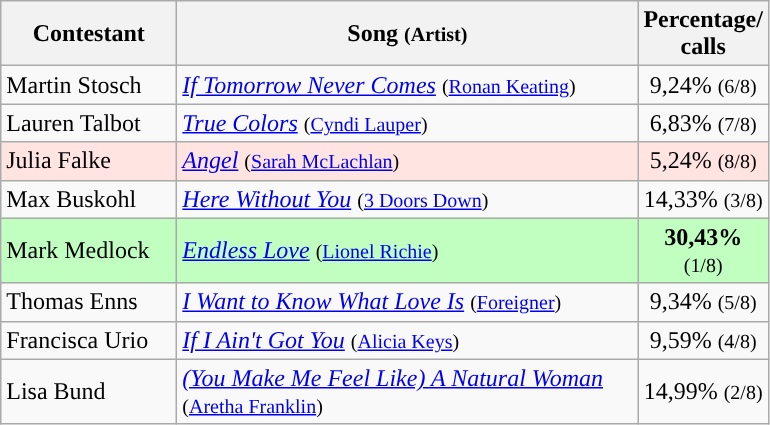<table class="wikitable">
<tr>
<th width="110">Contestant</th>
<th width="300">Song <small>(Artist)</small></th>
<th width="28">Percentage/<br>calls</th>
</tr>
<tr>
<td align="left">Martin Stosch</td>
<td align="left"><em><a href='#'>If Tomorrow Never Comes</a></em> <small>(<a href='#'>Ronan Keating</a>)</small></td>
<td align="center">9,24% <small>(6/8)</small></td>
</tr>
<tr>
<td align="left">Lauren Talbot</td>
<td align="left"><em><a href='#'>True Colors</a></em> <small>(<a href='#'>Cyndi Lauper</a>)</small></td>
<td align="center">6,83% <small>(7/8)</small></td>
</tr>
<tr bgcolor="#FFE4E1">
<td align="left">Julia Falke</td>
<td align="left"><em><a href='#'>Angel</a></em> <small>(<a href='#'>Sarah McLachlan</a>)</small></td>
<td align="center">5,24% <small>(8/8)</small></td>
</tr>
<tr>
<td align="left">Max Buskohl</td>
<td align="left"><em><a href='#'>Here Without You</a></em> <small>(<a href='#'>3 Doors Down</a>)</small></td>
<td align="center">14,33% <small>(3/8)</small></td>
</tr>
<tr bgcolor="#C1FFC1">
<td align="left">Mark Medlock</td>
<td align="left"><em><a href='#'>Endless Love</a></em> <small>(<a href='#'>Lionel Richie</a>)</small></td>
<td align="center"><strong>30,43%</strong> <small>(1/8)</small></td>
</tr>
<tr>
<td align="left">Thomas Enns</td>
<td align="left"><em><a href='#'>I Want to Know What Love Is</a></em> <small>(<a href='#'>Foreigner</a>)</small></td>
<td align="center">9,34% <small>(5/8)</small></td>
</tr>
<tr>
<td align="left">Francisca Urio</td>
<td align="left"><em><a href='#'>If I Ain't Got You</a></em> <small>(<a href='#'>Alicia Keys</a>)</small></td>
<td align="center">9,59% <small>(4/8)</small></td>
</tr>
<tr>
<td align="left">Lisa Bund</td>
<td align="left"><em><a href='#'>(You Make Me Feel Like) A Natural Woman</a></em> <small>(<a href='#'>Aretha Franklin</a>)</small></td>
<td align="center">14,99% <small>(2/8)</small></td>
</tr>
</table>
